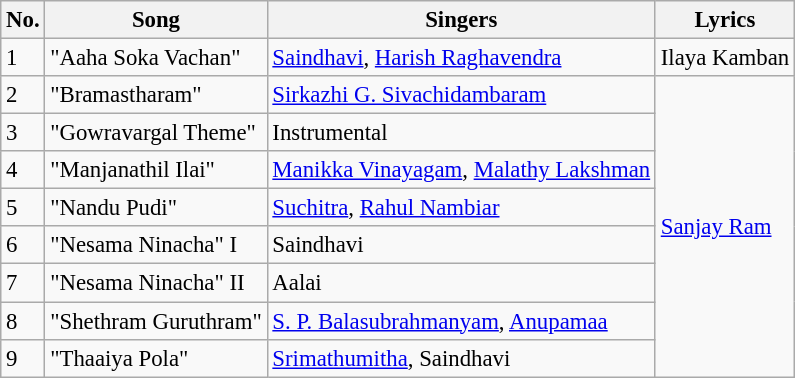<table class="wikitable" style="font-size:95%;">
<tr>
<th>No.</th>
<th>Song</th>
<th>Singers</th>
<th>Lyrics</th>
</tr>
<tr>
<td>1</td>
<td>"Aaha Soka Vachan"</td>
<td><a href='#'>Saindhavi</a>, <a href='#'>Harish Raghavendra</a></td>
<td>Ilaya Kamban</td>
</tr>
<tr>
<td>2</td>
<td>"Bramastharam"</td>
<td><a href='#'>Sirkazhi G. Sivachidambaram</a></td>
<td rowspan=8><a href='#'>Sanjay Ram</a></td>
</tr>
<tr>
<td>3</td>
<td>"Gowravargal Theme"</td>
<td>Instrumental</td>
</tr>
<tr>
<td>4</td>
<td>"Manjanathil Ilai"</td>
<td><a href='#'>Manikka Vinayagam</a>, <a href='#'>Malathy Lakshman</a></td>
</tr>
<tr>
<td>5</td>
<td>"Nandu Pudi"</td>
<td><a href='#'>Suchitra</a>, <a href='#'>Rahul Nambiar</a></td>
</tr>
<tr>
<td>6</td>
<td>"Nesama Ninacha" I</td>
<td>Saindhavi</td>
</tr>
<tr>
<td>7</td>
<td>"Nesama Ninacha" II</td>
<td>Aalai</td>
</tr>
<tr>
<td>8</td>
<td>"Shethram Guruthram"</td>
<td><a href='#'>S. P. Balasubrahmanyam</a>, <a href='#'>Anupamaa</a></td>
</tr>
<tr>
<td>9</td>
<td>"Thaaiya Pola"</td>
<td><a href='#'>Srimathumitha</a>, Saindhavi</td>
</tr>
</table>
